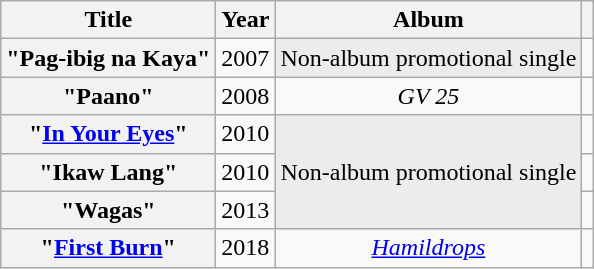<table class="wikitable plainrowheaders" style="text-align:center;">
<tr>
<th scope="col">Title</th>
<th scope="col">Year</th>
<th scope="col">Album</th>
<th scope="col"></th>
</tr>
<tr>
<th scope="row">"Pag-ibig na Kaya"<br></th>
<td>2007</td>
<td style="background:#ECECEC;">Non-album promotional single</td>
<td></td>
</tr>
<tr>
<th scope="row">"Paano"</th>
<td>2008</td>
<td><em>GV 25</em></td>
<td></td>
</tr>
<tr>
<th scope="row">"<a href='#'>In Your Eyes</a>"</th>
<td>2010</td>
<td style="background:#ECECEC;" rowspan="3">Non-album promotional single</td>
<td></td>
</tr>
<tr>
<th scope="row">"Ikaw Lang"</th>
<td>2010</td>
<td></td>
</tr>
<tr>
<th scope="row">"Wagas"</th>
<td>2013</td>
<td></td>
</tr>
<tr>
<th scope="row">"<a href='#'>First Burn</a>"<br></th>
<td>2018</td>
<td><em><a href='#'>Hamildrops</a></em></td>
<td></td>
</tr>
</table>
